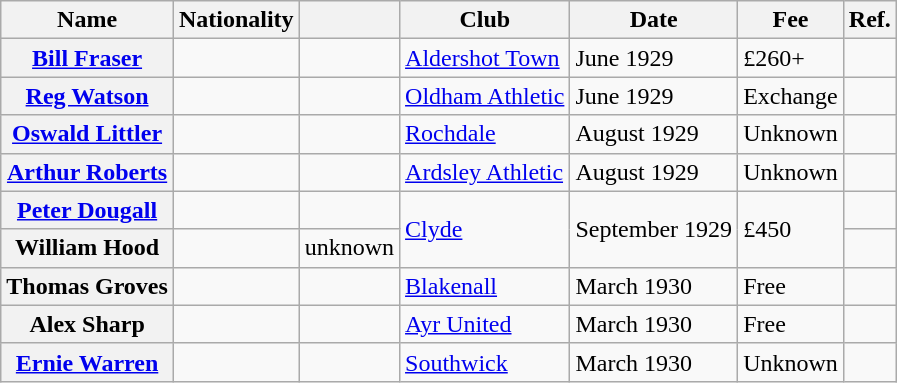<table class="wikitable plainrowheaders">
<tr>
<th scope="col">Name</th>
<th scope="col">Nationality</th>
<th scope="col"></th>
<th scope="col">Club</th>
<th scope="col">Date</th>
<th scope="col">Fee</th>
<th scope="col">Ref.</th>
</tr>
<tr>
<th scope="row"><a href='#'>Bill Fraser</a></th>
<td></td>
<td align="center"></td>
<td> <a href='#'>Aldershot Town</a></td>
<td>June 1929</td>
<td>£260+</td>
<td align="center"></td>
</tr>
<tr>
<th scope="row"><a href='#'>Reg Watson</a></th>
<td></td>
<td align="center"></td>
<td> <a href='#'>Oldham Athletic</a></td>
<td>June 1929</td>
<td>Exchange</td>
<td align="center"></td>
</tr>
<tr>
<th scope="row"><a href='#'>Oswald Littler</a></th>
<td></td>
<td align="center"></td>
<td> <a href='#'>Rochdale</a></td>
<td>August 1929</td>
<td>Unknown</td>
<td align="center"></td>
</tr>
<tr>
<th scope="row"><a href='#'>Arthur Roberts</a></th>
<td></td>
<td align="center"></td>
<td> <a href='#'>Ardsley Athletic</a></td>
<td>August 1929</td>
<td>Unknown</td>
<td align="center"></td>
</tr>
<tr>
<th scope="row"><a href='#'>Peter Dougall</a></th>
<td></td>
<td align="center"></td>
<td rowspan="2"> <a href='#'>Clyde</a></td>
<td rowspan="2">September 1929</td>
<td rowspan="2">£450</td>
<td align="center"></td>
</tr>
<tr>
<th scope="row">William Hood</th>
<td></td>
<td align="center">unknown</td>
<td align="center"></td>
</tr>
<tr>
<th scope="row">Thomas Groves</th>
<td></td>
<td align="center"></td>
<td> <a href='#'>Blakenall</a></td>
<td>March 1930</td>
<td>Free</td>
<td align="center"></td>
</tr>
<tr>
<th scope="row">Alex Sharp</th>
<td></td>
<td align="center"></td>
<td> <a href='#'>Ayr United</a></td>
<td>March 1930</td>
<td>Free</td>
<td align="center"></td>
</tr>
<tr>
<th scope="row"><a href='#'>Ernie Warren</a></th>
<td></td>
<td align="center"></td>
<td> <a href='#'>Southwick</a></td>
<td>March 1930</td>
<td>Unknown</td>
<td align="center"></td>
</tr>
</table>
